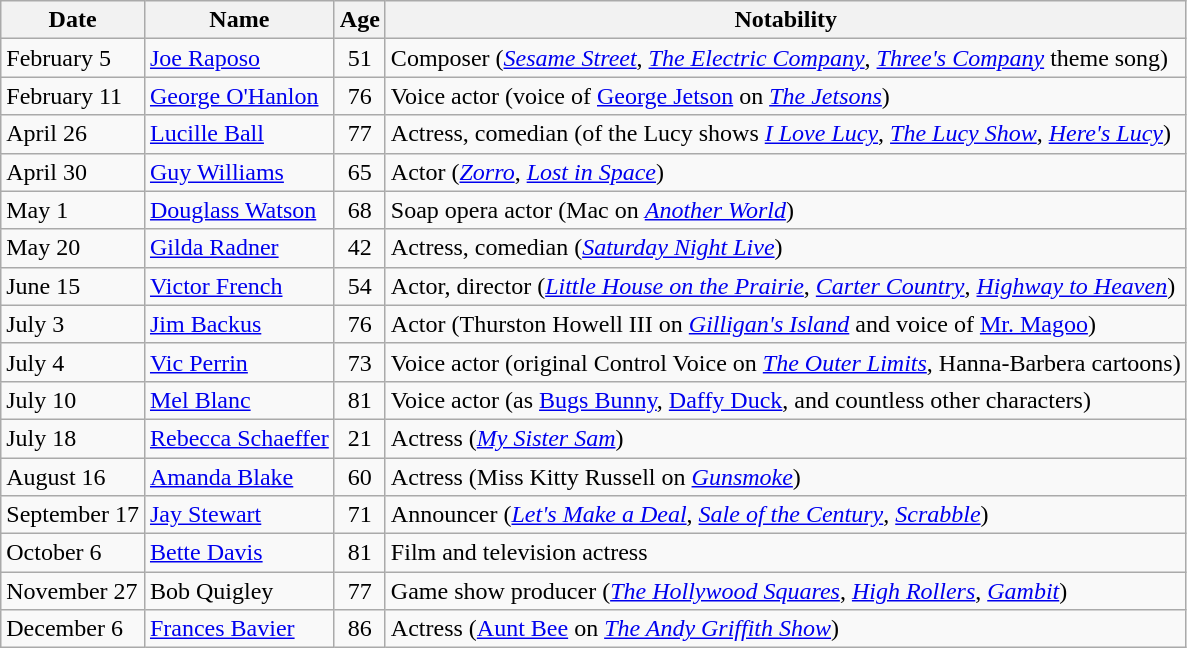<table class="wikitable sortable">
<tr>
<th>Date</th>
<th>Name</th>
<th>Age</th>
<th class="unsortable">Notability</th>
</tr>
<tr>
<td>February 5</td>
<td><a href='#'>Joe Raposo</a></td>
<td align="center">51</td>
<td>Composer (<em><a href='#'>Sesame Street</a></em>, <em><a href='#'>The Electric Company</a></em>, <em><a href='#'>Three's Company</a></em> theme song)</td>
</tr>
<tr>
<td>February 11</td>
<td><a href='#'>George O'Hanlon</a></td>
<td align="center">76</td>
<td>Voice actor (voice of <a href='#'>George Jetson</a> on <em><a href='#'>The Jetsons</a></em>)</td>
</tr>
<tr>
<td>April 26</td>
<td><a href='#'>Lucille Ball</a></td>
<td align="center">77</td>
<td>Actress, comedian (of the Lucy shows <em><a href='#'>I Love Lucy</a></em>, <em><a href='#'>The Lucy Show</a></em>, <em><a href='#'>Here's Lucy</a></em>)</td>
</tr>
<tr>
<td>April 30</td>
<td><a href='#'>Guy Williams</a></td>
<td align="center">65</td>
<td>Actor (<em><a href='#'>Zorro</a></em>, <em><a href='#'>Lost in Space</a></em>)</td>
</tr>
<tr>
<td>May 1</td>
<td><a href='#'>Douglass Watson</a></td>
<td align="center">68</td>
<td>Soap opera actor (Mac on <em><a href='#'>Another World</a></em>)</td>
</tr>
<tr>
<td>May 20</td>
<td><a href='#'>Gilda Radner</a></td>
<td align="center">42</td>
<td>Actress, comedian (<em><a href='#'>Saturday Night Live</a></em>)</td>
</tr>
<tr>
<td>June 15</td>
<td><a href='#'>Victor French</a></td>
<td align="center">54</td>
<td>Actor, director (<em><a href='#'>Little House on the Prairie</a></em>, <em><a href='#'>Carter Country</a></em>, <em><a href='#'>Highway to Heaven</a></em>)</td>
</tr>
<tr>
<td>July 3</td>
<td><a href='#'>Jim Backus</a></td>
<td align="center">76</td>
<td>Actor (Thurston Howell III on <em><a href='#'>Gilligan's Island</a></em> and voice of <a href='#'>Mr. Magoo</a>)</td>
</tr>
<tr>
<td>July 4</td>
<td><a href='#'>Vic Perrin</a></td>
<td align="center">73</td>
<td>Voice actor (original Control Voice on <em><a href='#'>The Outer Limits</a></em>, Hanna-Barbera cartoons)</td>
</tr>
<tr>
<td>July 10</td>
<td><a href='#'>Mel Blanc</a></td>
<td align="center">81</td>
<td>Voice actor (as <a href='#'>Bugs Bunny</a>, <a href='#'>Daffy Duck</a>, and countless other characters)</td>
</tr>
<tr>
<td>July 18</td>
<td><a href='#'>Rebecca Schaeffer</a></td>
<td align="center">21</td>
<td>Actress (<em><a href='#'>My Sister Sam</a></em>)</td>
</tr>
<tr>
<td>August 16</td>
<td><a href='#'>Amanda Blake</a></td>
<td align="center">60</td>
<td>Actress (Miss Kitty Russell on <em><a href='#'>Gunsmoke</a></em>)</td>
</tr>
<tr>
<td>September 17</td>
<td><a href='#'>Jay Stewart</a></td>
<td align="center">71</td>
<td>Announcer (<em><a href='#'>Let's Make a Deal</a></em>, <em><a href='#'>Sale of the Century</a></em>, <em><a href='#'>Scrabble</a></em>)</td>
</tr>
<tr>
<td>October 6</td>
<td><a href='#'>Bette Davis</a></td>
<td align="center">81</td>
<td>Film and television actress</td>
</tr>
<tr>
<td>November 27</td>
<td>Bob Quigley</td>
<td align="center">77</td>
<td>Game show producer (<em><a href='#'>The Hollywood Squares</a></em>, <em><a href='#'>High Rollers</a></em>, <em><a href='#'>Gambit</a></em>)</td>
</tr>
<tr>
<td>December 6</td>
<td><a href='#'>Frances Bavier</a></td>
<td align="center">86</td>
<td>Actress (<a href='#'>Aunt Bee</a> on <em><a href='#'>The Andy Griffith Show</a></em>)</td>
</tr>
</table>
